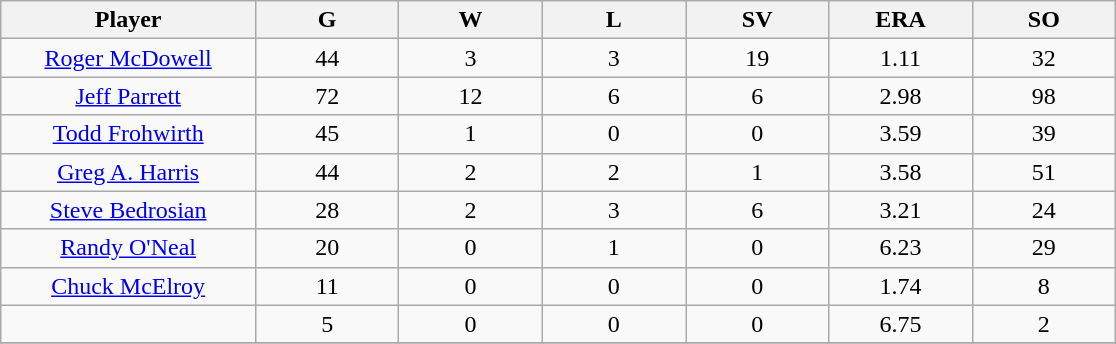<table class="wikitable sortable">
<tr>
<th bgcolor="#DDDDFF" width="16%">Player</th>
<th bgcolor="#DDDDFF" width="9%">G</th>
<th bgcolor="#DDDDFF" width="9%">W</th>
<th bgcolor="#DDDDFF" width="9%">L</th>
<th bgcolor="#DDDDFF" width="9%">SV</th>
<th bgcolor="#DDDDFF" width="9%">ERA</th>
<th bgcolor="#DDDDFF" width="9%">SO</th>
</tr>
<tr align="center">
<td><a href='#'>Roger McDowell</a></td>
<td>44</td>
<td>3</td>
<td>3</td>
<td>19</td>
<td>1.11</td>
<td>32</td>
</tr>
<tr align=center>
<td><a href='#'>Jeff Parrett</a></td>
<td>72</td>
<td>12</td>
<td>6</td>
<td>6</td>
<td>2.98</td>
<td>98</td>
</tr>
<tr align=center>
<td><a href='#'>Todd Frohwirth</a></td>
<td>45</td>
<td>1</td>
<td>0</td>
<td>0</td>
<td>3.59</td>
<td>39</td>
</tr>
<tr align=center>
<td><a href='#'>Greg A. Harris</a></td>
<td>44</td>
<td>2</td>
<td>2</td>
<td>1</td>
<td>3.58</td>
<td>51</td>
</tr>
<tr align=center>
<td><a href='#'>Steve Bedrosian</a></td>
<td>28</td>
<td>2</td>
<td>3</td>
<td>6</td>
<td>3.21</td>
<td>24</td>
</tr>
<tr align=center>
<td><a href='#'>Randy O'Neal</a></td>
<td>20</td>
<td>0</td>
<td>1</td>
<td>0</td>
<td>6.23</td>
<td>29</td>
</tr>
<tr align=center>
<td><a href='#'>Chuck McElroy</a></td>
<td>11</td>
<td>0</td>
<td>0</td>
<td>0</td>
<td>1.74</td>
<td>8</td>
</tr>
<tr align=center>
<td></td>
<td>5</td>
<td>0</td>
<td>0</td>
<td>0</td>
<td>6.75</td>
<td>2</td>
</tr>
<tr align="center">
</tr>
</table>
